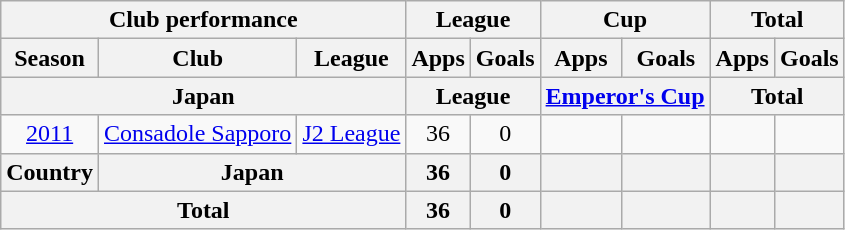<table class="wikitable" style="text-align:center;">
<tr>
<th colspan=3>Club performance</th>
<th colspan=2>League</th>
<th colspan=2>Cup</th>
<th colspan=2>Total</th>
</tr>
<tr>
<th>Season</th>
<th>Club</th>
<th>League</th>
<th>Apps</th>
<th>Goals</th>
<th>Apps</th>
<th>Goals</th>
<th>Apps</th>
<th>Goals</th>
</tr>
<tr>
<th colspan=3>Japan</th>
<th colspan=2>League</th>
<th colspan=2><a href='#'>Emperor's Cup</a></th>
<th colspan=2>Total</th>
</tr>
<tr>
<td><a href='#'>2011</a></td>
<td><a href='#'>Consadole Sapporo</a></td>
<td><a href='#'>J2 League</a></td>
<td>36</td>
<td>0</td>
<td></td>
<td></td>
<td></td>
<td></td>
</tr>
<tr>
<th rowspan=1>Country</th>
<th colspan=2>Japan</th>
<th>36</th>
<th>0</th>
<th></th>
<th></th>
<th></th>
<th></th>
</tr>
<tr>
<th colspan=3>Total</th>
<th>36</th>
<th>0</th>
<th></th>
<th></th>
<th></th>
<th></th>
</tr>
</table>
